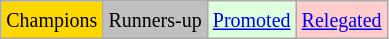<table class="wikitable">
<tr>
<td bgcolor=gold><small>Champions</small></td>
<td bgcolor=silver><small>Runners-up</small></td>
<td bgcolor="#DDFFDD"><small><a href='#'>Promoted</a></small></td>
<td bgcolor= "#FFCCCC"><small><a href='#'>Relegated</a></small></td>
</tr>
</table>
